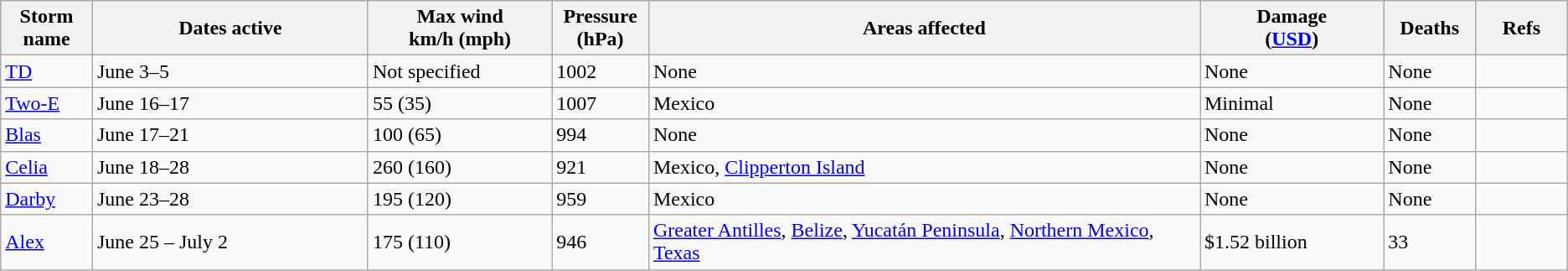<table class="wikitable sortable">
<tr>
<th width="5%">Storm name</th>
<th width="15%">Dates active</th>
<th width="10%">Max wind<br>km/h (mph)</th>
<th width="5%">Pressure<br>(hPa)</th>
<th width="30%">Areas affected</th>
<th width="10%">Damage<br>(<a href='#'>USD</a>)</th>
<th width="5%">Deaths</th>
<th width="5%">Refs</th>
</tr>
<tr>
<td><a href='#'>TD</a></td>
<td>June 3–5</td>
<td>Not specified</td>
<td>1002</td>
<td>None</td>
<td>None</td>
<td>None</td>
<td></td>
</tr>
<tr>
<td><a href='#'>Two-E</a></td>
<td>June 16–17</td>
<td>55 (35)</td>
<td>1007</td>
<td>Mexico</td>
<td>Minimal</td>
<td>None</td>
<td></td>
</tr>
<tr>
<td><a href='#'>Blas</a></td>
<td>June 17–21</td>
<td>100 (65)</td>
<td>994</td>
<td>None</td>
<td>None</td>
<td>None</td>
<td></td>
</tr>
<tr>
<td><a href='#'>Celia</a></td>
<td>June 18–28</td>
<td>260 (160)</td>
<td>921</td>
<td>Mexico, <a href='#'>Clipperton Island</a></td>
<td>None</td>
<td>None</td>
<td></td>
</tr>
<tr>
<td><a href='#'>Darby</a></td>
<td>June 23–28</td>
<td>195 (120)</td>
<td>959</td>
<td>Mexico</td>
<td>None</td>
<td>None</td>
<td></td>
</tr>
<tr>
<td><a href='#'>Alex</a></td>
<td>June 25 – July 2</td>
<td>175 (110)</td>
<td>946</td>
<td><a href='#'>Greater Antilles</a>, <a href='#'>Belize</a>, <a href='#'>Yucatán Peninsula</a>, <a href='#'>Northern Mexico</a>, <a href='#'>Texas</a></td>
<td>$1.52 billion</td>
<td>33</td>
<td></td>
</tr>
</table>
